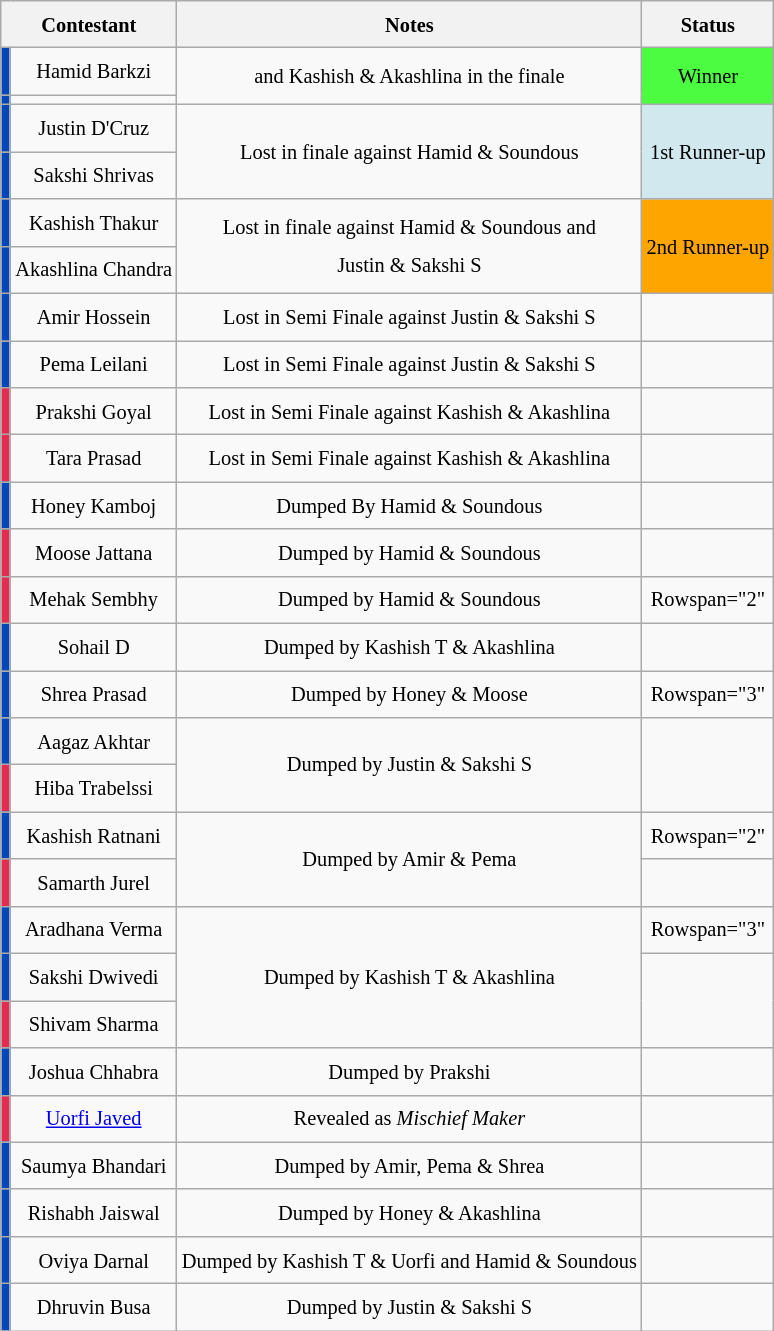<table class="wikitable sortable" style=" text-align:center; font-size:85%;  line-height:25px; width:auto;">
<tr>
<th colspan="2">Contestant</th>
<th scope="col">Notes</th>
<th scope="col">Status</th>
</tr>
<tr>
<th style="background:#0048BA;"></th>
<td>Hamid Barkzi</td>
<td rowspan="2"> and Kashish & Akashlina in the finale</td>
<td rowspan="2" style="background:#4CFC40;" !>Winner</td>
</tr>
<tr>
<th style="background:#0048BA;"></th>
<td></td>
</tr>
<tr>
<th style="background:#0048BA;"></th>
<td>Justin D'Cruz</td>
<td rowspan="2">Lost in finale against Hamid & Soundous</td>
<td rowspan="2" style="background:#D1E8EF;" !>1st Runner-up</td>
</tr>
<tr>
<th style="background:#0048BA;"></th>
<td>Sakshi Shrivas</td>
</tr>
<tr>
<th style="background:#0048BA;"></th>
<td>Kashish Thakur</td>
<td rowspan="2">Lost in finale against Hamid & Soundous and<br> Justin & Sakshi S</td>
<td rowspan="2" style="background:orange;" !>2nd Runner-up</td>
</tr>
<tr>
<th style="background:#0048BA;"></th>
<td>Akashlina Chandra</td>
</tr>
<tr>
<th style="background:#0048BA;"></th>
<td>Amir Hossein</td>
<td>Lost in Semi Finale against Justin & Sakshi S</td>
<td></td>
</tr>
<tr>
<th style="background:#0048BA;"></th>
<td>Pema Leilani</td>
<td>Lost in Semi Finale against Justin & Sakshi S</td>
<td></td>
</tr>
<tr>
<th style="background:#E52B50;"></th>
<td>Prakshi Goyal</td>
<td>Lost in Semi Finale against Kashish & Akashlina</td>
<td></td>
</tr>
<tr>
<th style="background:#E52B50;"></th>
<td>Tara Prasad</td>
<td>Lost in Semi Finale against Kashish & Akashlina</td>
<td></td>
</tr>
<tr>
<th style="background:#0048BA;"></th>
<td>Honey Kamboj</td>
<td>Dumped By Hamid & Soundous</td>
<td></td>
</tr>
<tr>
<th style="background:#E52B50;"></th>
<td>Moose Jattana</td>
<td>Dumped by Hamid & Soundous</td>
<td></td>
</tr>
<tr>
<th style="background:#E52B50;"></th>
<td>Mehak Sembhy</td>
<td>Dumped by Hamid & Soundous</td>
<td>Rowspan="2"</td>
</tr>
<tr>
<th style="background:#0048BA;"></th>
<td>Sohail D</td>
<td>Dumped by Kashish T & Akashlina</td>
</tr>
<tr>
<th style="background:#0048BA;"></th>
<td>Shrea Prasad</td>
<td>Dumped by Honey & Moose</td>
<td>Rowspan="3"</td>
</tr>
<tr>
<th style="background:#0048BA;"></th>
<td>Aagaz Akhtar</td>
<td Rowspan="2">Dumped by Justin & Sakshi S</td>
</tr>
<tr>
<th style="background:#E52B50;"></th>
<td>Hiba Trabelssi</td>
</tr>
<tr>
<th style="background:#0048BA;"></th>
<td>Kashish Ratnani</td>
<td Rowspan="2">Dumped by Amir & Pema</td>
<td>Rowspan="2"</td>
</tr>
<tr>
<th style="background:#E52B50;"></th>
<td>Samarth Jurel</td>
</tr>
<tr>
<th style="background:#0048BA;"></th>
<td>Aradhana Verma</td>
<td Rowspan="3">Dumped by Kashish T & Akashlina</td>
<td>Rowspan="3"</td>
</tr>
<tr>
<th style="background:#0048BA;"></th>
<td>Sakshi Dwivedi</td>
</tr>
<tr>
<th style="background:#E52B50;"></th>
<td>Shivam Sharma</td>
</tr>
<tr>
<th style="background:#0048BA;"></th>
<td>Joshua Chhabra</td>
<td>Dumped by Prakshi</td>
<td></td>
</tr>
<tr>
<th style="background:#e52b50;"></th>
<td><a href='#'>Uorfi Javed</a></td>
<td>Revealed as <em>Mischief Maker</em></td>
<td></td>
</tr>
<tr>
<th style="background:#0048BA;"></th>
<td>Saumya Bhandari</td>
<td>Dumped by Amir, Pema & Shrea</td>
<td></td>
</tr>
<tr>
<th style="background:#0048BA;"></th>
<td>Rishabh Jaiswal</td>
<td>Dumped by Honey & Akashlina</td>
<td></td>
</tr>
<tr>
<th style="background:#0048BA;"></th>
<td>Oviya Darnal</td>
<td>Dumped by Kashish T & Uorfi and Hamid & Soundous</td>
<td></td>
</tr>
<tr>
<th style="background:#0048BA;"></th>
<td>Dhruvin Busa</td>
<td>Dumped by Justin & Sakshi S</td>
<td></td>
</tr>
</table>
